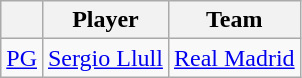<table class="wikitable">
<tr>
<th align="center"></th>
<th align="center">Player</th>
<th align="center">Team</th>
</tr>
<tr>
<td align=center><a href='#'>PG</a></td>
<td> <a href='#'>Sergio Llull</a></td>
<td><a href='#'>Real Madrid</a></td>
</tr>
</table>
